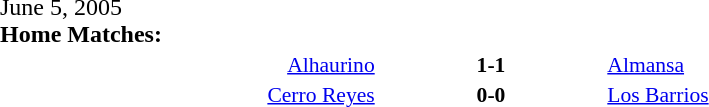<table width=100% cellspacing=1>
<tr>
<th width=20%></th>
<th width=12%></th>
<th width=20%></th>
<th></th>
</tr>
<tr>
<td>June 5, 2005<br><strong>Home Matches:</strong></td>
</tr>
<tr style=font-size:90%>
<td align=right><a href='#'>Alhaurino</a></td>
<td align=center><strong>1-1</strong></td>
<td><a href='#'>Almansa</a></td>
</tr>
<tr style=font-size:90%>
<td align=right><a href='#'>Cerro Reyes</a></td>
<td align=center><strong>0-0</strong></td>
<td><a href='#'>Los Barrios</a></td>
</tr>
</table>
